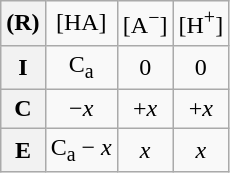<table class="wikitable" style="text-align:center">
<tr>
<th width=20>(R)</th>
<td>[HA]</td>
<td>[A<sup>−</sup>]</td>
<td>[H<sup>+</sup>]</td>
</tr>
<tr>
<th>I</th>
<td>C<sub>a</sub></td>
<td>0</td>
<td>0</td>
</tr>
<tr>
<th>C</th>
<td>−<em>x</em></td>
<td>+<em>x</em></td>
<td>+<em>x</em></td>
</tr>
<tr>
<th>E</th>
<td>C<sub>a</sub> − <em>x</em></td>
<td><em>x</em></td>
<td><em>x</em></td>
</tr>
</table>
